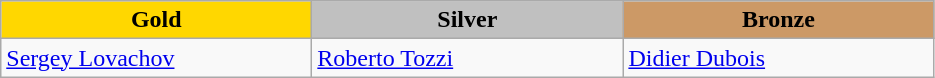<table class="wikitable" style="text-align:left">
<tr align="center">
<td width=200 bgcolor=gold><strong>Gold</strong></td>
<td width=200 bgcolor=silver><strong>Silver</strong></td>
<td width=200 bgcolor=CC9966><strong>Bronze</strong></td>
</tr>
<tr>
<td><a href='#'>Sergey Lovachov</a><br><em></em></td>
<td><a href='#'>Roberto Tozzi</a><br><em></em></td>
<td><a href='#'>Didier Dubois</a><br><em></em></td>
</tr>
</table>
